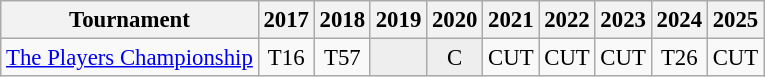<table class="wikitable" style="font-size:95%;text-align:center;">
<tr>
<th>Tournament</th>
<th>2017</th>
<th>2018</th>
<th>2019</th>
<th>2020</th>
<th>2021</th>
<th>2022</th>
<th>2023</th>
<th>2024</th>
<th>2025</th>
</tr>
<tr>
<td align=left><a href='#'>The Players Championship</a></td>
<td>T16</td>
<td>T57</td>
<td style="background:#eeeeee;"></td>
<td style="background:#eeeeee;">C</td>
<td>CUT</td>
<td>CUT</td>
<td>CUT</td>
<td>T26</td>
<td>CUT</td>
</tr>
</table>
